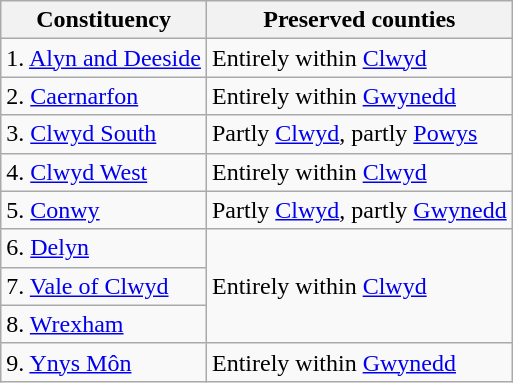<table class="wikitable">
<tr>
<th>Constituency</th>
<th>Preserved counties</th>
</tr>
<tr>
<td>1. <a href='#'>Alyn and Deeside</a></td>
<td>Entirely within <a href='#'>Clwyd</a></td>
</tr>
<tr>
<td>2. <a href='#'>Caernarfon</a></td>
<td>Entirely within <a href='#'>Gwynedd</a></td>
</tr>
<tr>
<td>3. <a href='#'>Clwyd South</a></td>
<td>Partly <a href='#'>Clwyd</a>, partly <a href='#'>Powys</a></td>
</tr>
<tr>
<td>4. <a href='#'>Clwyd West</a></td>
<td>Entirely within <a href='#'>Clwyd</a></td>
</tr>
<tr>
<td>5. <a href='#'>Conwy</a></td>
<td>Partly <a href='#'>Clwyd</a>, partly <a href='#'>Gwynedd</a></td>
</tr>
<tr>
<td>6. <a href='#'>Delyn</a></td>
<td rowspan="3">Entirely within <a href='#'>Clwyd</a></td>
</tr>
<tr>
<td>7. <a href='#'>Vale of Clwyd</a></td>
</tr>
<tr>
<td>8. <a href='#'>Wrexham</a></td>
</tr>
<tr>
<td>9. <a href='#'>Ynys Môn</a></td>
<td>Entirely within <a href='#'>Gwynedd</a></td>
</tr>
</table>
